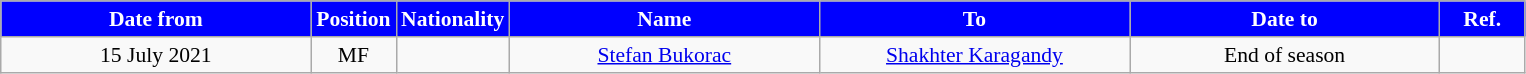<table class="wikitable" style="text-align:center; font-size:90%; ">
<tr>
<th style="background:#0000ff; color:white; width:200px;">Date from</th>
<th style="background:#0000ff; color:white; width:50px;">Position</th>
<th style="background:#0000ff; color:white; width:50px;">Nationality</th>
<th style="background:#0000ff; color:white; width:200px;">Name</th>
<th style="background:#0000ff; color:white; width:200px;">To</th>
<th style="background:#0000ff; color:white; width:200px;">Date to</th>
<th style="background:#0000ff; color:white; width:50px;">Ref.</th>
</tr>
<tr>
<td>15 July 2021</td>
<td>MF</td>
<td></td>
<td><a href='#'>Stefan Bukorac</a></td>
<td><a href='#'>Shakhter Karagandy</a></td>
<td>End of season</td>
<td></td>
</tr>
</table>
